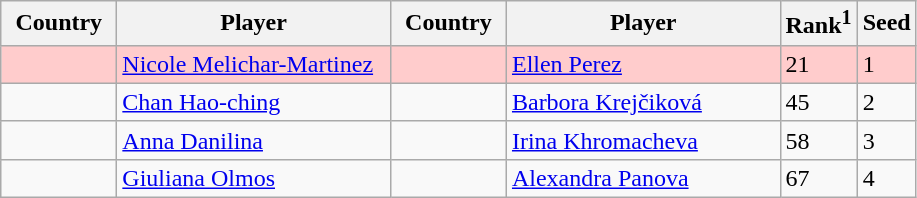<table class="sortable wikitable">
<tr>
<th width="70">Country</th>
<th width="175">Player</th>
<th width="70">Country</th>
<th width="175">Player</th>
<th>Rank<sup>1</sup></th>
<th>Seed</th>
</tr>
<tr style="background:#fcc;">
<td></td>
<td><a href='#'>Nicole Melichar-Martinez</a></td>
<td></td>
<td><a href='#'>Ellen Perez</a></td>
<td>21</td>
<td>1</td>
</tr>
<tr>
<td></td>
<td><a href='#'>Chan Hao-ching</a></td>
<td></td>
<td><a href='#'>Barbora Krejčiková</a></td>
<td>45</td>
<td>2</td>
</tr>
<tr>
<td></td>
<td><a href='#'>Anna Danilina</a></td>
<td></td>
<td><a href='#'>Irina Khromacheva</a></td>
<td>58</td>
<td>3</td>
</tr>
<tr>
<td></td>
<td><a href='#'>Giuliana Olmos</a></td>
<td></td>
<td><a href='#'>Alexandra Panova</a></td>
<td>67</td>
<td>4</td>
</tr>
</table>
